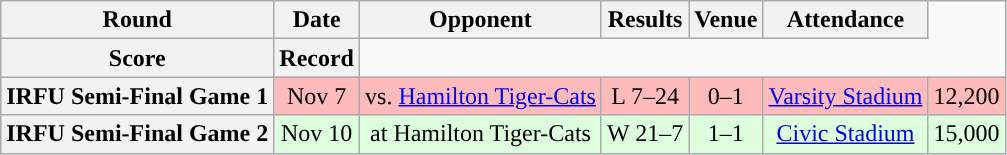<table class="wikitable" style="text-align:center">
<tr>
<th>Round</th>
<th>Date</th>
<th>Opponent</th>
<th>Results</th>
<th>Venue</th>
<th>Attendance</th>
</tr>
<tr>
<th>Score</th>
<th>Record</th>
</tr>
<tr style="background:#ffbbbb">
<th>IRFU Semi-Final Game 1</th>
<td>Nov 7</td>
<td>vs. <a href='#'>Hamilton Tiger-Cats</a></td>
<td>L 7–24</td>
<td>0–1</td>
<td><a href='#'>Varsity Stadium</a></td>
<td>12,200</td>
</tr>
<tr style="background:#ddffdd">
<th>IRFU Semi-Final Game 2</th>
<td>Nov 10</td>
<td>at Hamilton Tiger-Cats</td>
<td>W 21–7</td>
<td>1–1</td>
<td><a href='#'>Civic Stadium</a></td>
<td>15,000</td>
</tr>
</table>
